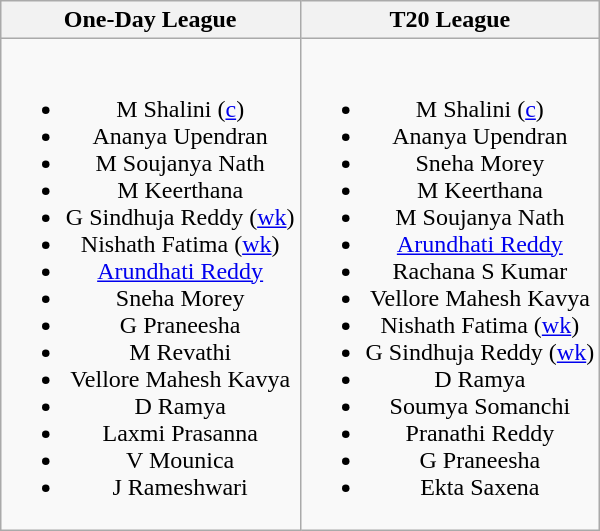<table class="wikitable" style="text-align:center; margin:auto">
<tr>
<th>One-Day League</th>
<th>T20 League</th>
</tr>
<tr style="vertical-align:top">
<td><br><ul><li>M Shalini (<a href='#'>c</a>)</li><li>Ananya Upendran</li><li>M Soujanya Nath</li><li>M Keerthana</li><li>G Sindhuja Reddy (<a href='#'>wk</a>)</li><li>Nishath Fatima (<a href='#'>wk</a>)</li><li><a href='#'>Arundhati Reddy</a></li><li>Sneha Morey</li><li>G Praneesha</li><li>M Revathi</li><li>Vellore Mahesh Kavya</li><li>D Ramya</li><li>Laxmi Prasanna</li><li>V Mounica</li><li>J Rameshwari</li></ul></td>
<td><br><ul><li>M Shalini (<a href='#'>c</a>)</li><li>Ananya Upendran</li><li>Sneha Morey</li><li>M Keerthana</li><li>M Soujanya Nath</li><li><a href='#'>Arundhati Reddy</a></li><li>Rachana S Kumar</li><li>Vellore Mahesh Kavya</li><li>Nishath Fatima (<a href='#'>wk</a>)</li><li>G Sindhuja Reddy (<a href='#'>wk</a>)</li><li>D Ramya</li><li>Soumya Somanchi</li><li>Pranathi Reddy</li><li>G Praneesha</li><li>Ekta Saxena</li></ul></td>
</tr>
</table>
